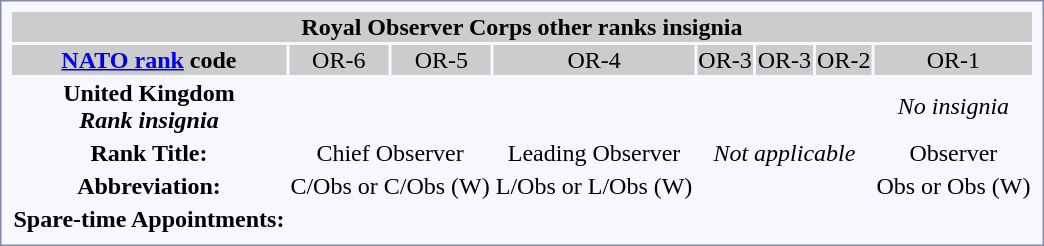<table style="border:1px solid #8888aa; background:#f7f8ff; text-align:center; padding:5px;">
<tr>
<th colspan=13 bgcolor=#CCCCCC>Royal Observer Corps other ranks insignia</th>
</tr>
<tr bgcolor=#CCCCCC>
<th><a href='#'>NATO rank</a> code</th>
<td>OR-6</td>
<td>OR-5</td>
<td>OR-4</td>
<td>OR-3</td>
<td>OR-3</td>
<td>OR-2</td>
<td>OR-1</td>
</tr>
<tr>
<th> United Kingdom<br><em>Rank insignia</em></th>
<td colspan=2></td>
<td></td>
<td colspan=3></td>
<td><em>No insignia</em></td>
</tr>
<tr>
<th>Rank Title:</th>
<td colspan=2>Chief Observer</td>
<td>Leading Observer</td>
<td colspan=3><em>Not applicable</em></td>
<td>Observer</td>
</tr>
<tr>
<th>Abbreviation:</th>
<td colspan=2>C/Obs or C/Obs (W)</td>
<td>L/Obs or L/Obs (W)</td>
<td colspan=3></td>
<td>Obs or Obs (W)</td>
</tr>
<tr>
<th>Spare-time Appointments:</th>
<td colspan=2></td>
<td></td>
<td colspan=3></td>
<td></td>
</tr>
</table>
